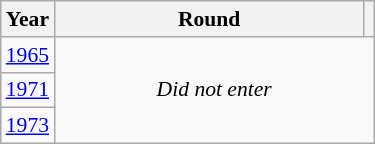<table class="wikitable" style="text-align: center; font-size:90%">
<tr>
<th>Year</th>
<th style="width:200px">Round</th>
<th></th>
</tr>
<tr>
<td><a href='#'>1965</a></td>
<td colspan="2" rowspan="3"><em>Did not enter</em></td>
</tr>
<tr>
<td><a href='#'>1971</a></td>
</tr>
<tr>
<td><a href='#'>1973</a></td>
</tr>
</table>
